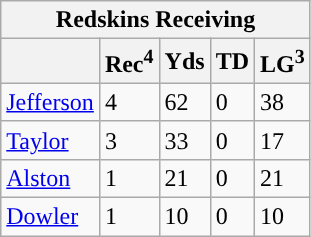<table class="wikitable">
<tr>
<th colspan="5">Redskins Receiving</th>
</tr>
<tr>
<th></th>
<th>Rec<sup>4</sup></th>
<th>Yds</th>
<th>TD</th>
<th>LG<sup>3</sup></th>
</tr>
<tr>
<td><a href='#'>Jefferson</a></td>
<td>4</td>
<td>62</td>
<td>0</td>
<td>38</td>
</tr>
<tr>
<td><a href='#'>Taylor</a></td>
<td>3</td>
<td>33</td>
<td>0</td>
<td>17</td>
</tr>
<tr>
<td><a href='#'>Alston</a></td>
<td>1</td>
<td>21</td>
<td>0</td>
<td>21</td>
</tr>
<tr>
<td><a href='#'>Dowler</a></td>
<td>1</td>
<td>10</td>
<td>0</td>
<td>10</td>
</tr>
</table>
